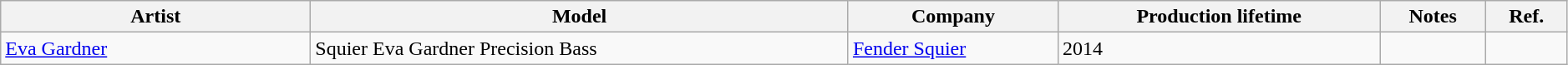<table class="wikitable sortable plainrowheaders" style="width:99%;">
<tr>
<th scope="col" style="width:15em;">Artist</th>
<th scope="col">Model</th>
<th scope="col" style="width:10em;">Company</th>
<th scope="col">Production lifetime</th>
<th scope="col" class="unsortable">Notes</th>
<th scope="col">Ref.</th>
</tr>
<tr>
<td><a href='#'>Eva Gardner</a></td>
<td>Squier Eva Gardner Precision Bass</td>
<td><a href='#'>Fender Squier</a></td>
<td>2014</td>
<td></td>
<td></td>
</tr>
</table>
